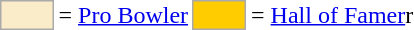<table>
<tr>
<td style="background:#faecc8; border:1px solid #aaa; width:2em;"></td>
<td>= <a href='#'>Pro Bowler</a> </td>
<td style="background:#FFCC00; border:1px solid #aaa; width:2em;"></td>
<td>= <a href='#'>Hall of Famer</a>r</td>
</tr>
</table>
